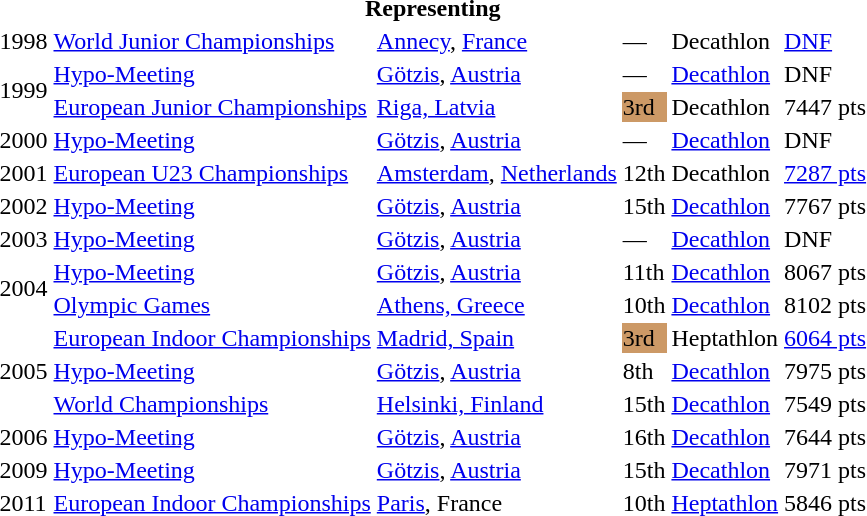<table>
<tr>
<th colspan="6">Representing </th>
</tr>
<tr>
<td>1998</td>
<td><a href='#'>World Junior Championships</a></td>
<td><a href='#'>Annecy</a>, <a href='#'>France</a></td>
<td>—</td>
<td>Decathlon</td>
<td><a href='#'>DNF</a></td>
</tr>
<tr>
<td rowspan=2>1999</td>
<td><a href='#'>Hypo-Meeting</a></td>
<td><a href='#'>Götzis</a>, <a href='#'>Austria</a></td>
<td>—</td>
<td><a href='#'>Decathlon</a></td>
<td>DNF</td>
</tr>
<tr>
<td><a href='#'>European Junior Championships</a></td>
<td><a href='#'>Riga, Latvia</a></td>
<td bgcolor="cc9966">3rd</td>
<td>Decathlon</td>
<td>7447 pts</td>
</tr>
<tr>
<td>2000</td>
<td><a href='#'>Hypo-Meeting</a></td>
<td><a href='#'>Götzis</a>, <a href='#'>Austria</a></td>
<td>—</td>
<td><a href='#'>Decathlon</a></td>
<td>DNF</td>
</tr>
<tr>
<td>2001</td>
<td><a href='#'>European U23 Championships</a></td>
<td><a href='#'>Amsterdam</a>, <a href='#'>Netherlands</a></td>
<td>12th</td>
<td>Decathlon</td>
<td><a href='#'>7287 pts</a></td>
</tr>
<tr>
<td>2002</td>
<td><a href='#'>Hypo-Meeting</a></td>
<td><a href='#'>Götzis</a>, <a href='#'>Austria</a></td>
<td>15th</td>
<td><a href='#'>Decathlon</a></td>
<td>7767 pts</td>
</tr>
<tr>
<td>2003</td>
<td><a href='#'>Hypo-Meeting</a></td>
<td><a href='#'>Götzis</a>, <a href='#'>Austria</a></td>
<td>—</td>
<td><a href='#'>Decathlon</a></td>
<td>DNF</td>
</tr>
<tr>
<td rowspan=2>2004</td>
<td><a href='#'>Hypo-Meeting</a></td>
<td><a href='#'>Götzis</a>, <a href='#'>Austria</a></td>
<td>11th</td>
<td><a href='#'>Decathlon</a></td>
<td>8067 pts</td>
</tr>
<tr>
<td><a href='#'>Olympic Games</a></td>
<td><a href='#'>Athens, Greece</a></td>
<td>10th</td>
<td><a href='#'>Decathlon</a></td>
<td>8102 pts</td>
</tr>
<tr>
<td rowspan=3>2005</td>
<td><a href='#'>European Indoor Championships</a></td>
<td><a href='#'>Madrid, Spain</a></td>
<td bgcolor="cc9966">3rd</td>
<td>Heptathlon</td>
<td><a href='#'>6064 pts</a></td>
</tr>
<tr>
<td><a href='#'>Hypo-Meeting</a></td>
<td><a href='#'>Götzis</a>, <a href='#'>Austria</a></td>
<td>8th</td>
<td><a href='#'>Decathlon</a></td>
<td>7975 pts</td>
</tr>
<tr>
<td><a href='#'>World Championships</a></td>
<td><a href='#'>Helsinki, Finland</a></td>
<td>15th</td>
<td><a href='#'>Decathlon</a></td>
<td>7549 pts</td>
</tr>
<tr>
<td>2006</td>
<td><a href='#'>Hypo-Meeting</a></td>
<td><a href='#'>Götzis</a>, <a href='#'>Austria</a></td>
<td>16th</td>
<td><a href='#'>Decathlon</a></td>
<td>7644 pts</td>
</tr>
<tr>
<td>2009</td>
<td><a href='#'>Hypo-Meeting</a></td>
<td><a href='#'>Götzis</a>, <a href='#'>Austria</a></td>
<td>15th</td>
<td><a href='#'>Decathlon</a></td>
<td>7971 pts</td>
</tr>
<tr>
<td>2011</td>
<td><a href='#'>European Indoor Championships</a></td>
<td><a href='#'>Paris</a>, France</td>
<td>10th</td>
<td><a href='#'>Heptathlon</a></td>
<td>5846 pts</td>
</tr>
</table>
